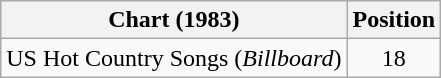<table class="wikitable">
<tr>
<th>Chart (1983)</th>
<th>Position</th>
</tr>
<tr>
<td>US Hot Country Songs (<em>Billboard</em>)</td>
<td align="center">18</td>
</tr>
</table>
